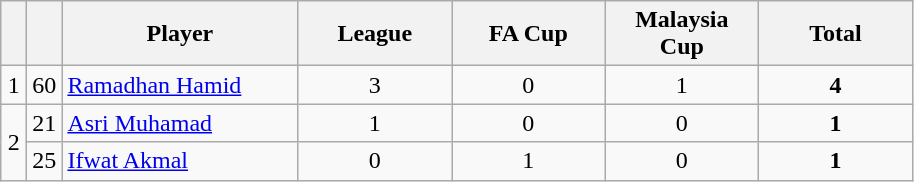<table class="wikitable" style="text-align:center">
<tr>
<th width=10></th>
<th width=10></th>
<th width=150>Player</th>
<th width=95>League</th>
<th width=95>FA Cup</th>
<th width=95>Malaysia Cup</th>
<th width=95>Total</th>
</tr>
<tr>
<td>1</td>
<td>60</td>
<td align=left> <a href='#'>Ramadhan Hamid</a></td>
<td>3</td>
<td>0</td>
<td>1</td>
<td><strong>4</strong></td>
</tr>
<tr>
<td rowspan=2>2</td>
<td>21</td>
<td align=left> <a href='#'>Asri Muhamad</a></td>
<td>1</td>
<td>0</td>
<td>0</td>
<td><strong>1</strong></td>
</tr>
<tr>
<td>25</td>
<td align=left> <a href='#'>Ifwat Akmal</a></td>
<td>0</td>
<td>1</td>
<td>0</td>
<td><strong>1</strong></td>
</tr>
</table>
